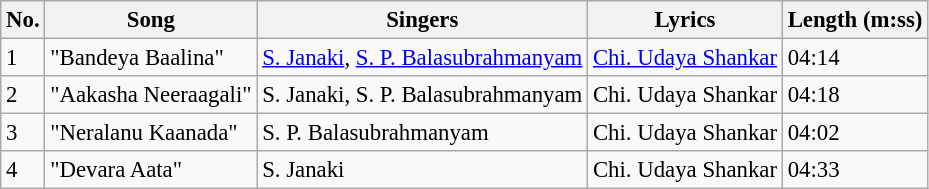<table class="wikitable" style="font-size:95%;">
<tr>
<th>No.</th>
<th>Song</th>
<th>Singers</th>
<th>Lyrics</th>
<th>Length (m:ss)</th>
</tr>
<tr>
<td>1</td>
<td>"Bandeya Baalina"</td>
<td><a href='#'>S. Janaki</a>, <a href='#'>S. P. Balasubrahmanyam</a></td>
<td><a href='#'>Chi. Udaya Shankar</a></td>
<td>04:14</td>
</tr>
<tr>
<td>2</td>
<td>"Aakasha Neeraagali"</td>
<td>S. Janaki, S. P. Balasubrahmanyam</td>
<td>Chi. Udaya Shankar</td>
<td>04:18</td>
</tr>
<tr>
<td>3</td>
<td>"Neralanu Kaanada"</td>
<td>S. P. Balasubrahmanyam</td>
<td>Chi. Udaya Shankar</td>
<td>04:02</td>
</tr>
<tr>
<td>4</td>
<td>"Devara Aata"</td>
<td>S. Janaki</td>
<td>Chi. Udaya Shankar</td>
<td>04:33</td>
</tr>
</table>
